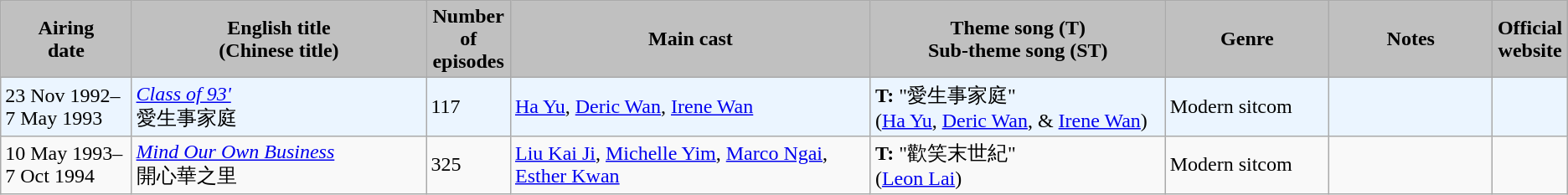<table class="wikitable">
<tr>
<th style="width:8%; text-align:center; background:silver;">Airing<br>date</th>
<th style="width:18%; text-align:center; background:silver;">English title <br> (Chinese title)</th>
<th style="width:5%; text-align:center; background:silver;">Number of episodes</th>
<th style="width:22%; text-align:center; background:silver;">Main cast</th>
<th style="width:18%; text-align:center; background:silver;">Theme song (T) <br>Sub-theme song (ST)</th>
<th style="width:10%; text-align:center; background:silver;">Genre</th>
<th style="width:10%; text-align:center; background:silver;">Notes</th>
<th style="width:1%; text-align:center; background:silver;">Official website</th>
</tr>
<tr style="background:#ebf5ff;">
<td>23 Nov 1992– <br> 7 May 1993</td>
<td><em><a href='#'>Class of 93'</a></em> <br> 愛生事家庭</td>
<td>117</td>
<td><a href='#'>Ha Yu</a>, <a href='#'>Deric Wan</a>, <a href='#'>Irene Wan</a></td>
<td><strong>T:</strong> "愛生事家庭" <br> (<a href='#'>Ha Yu</a>, <a href='#'>Deric Wan</a>, & <a href='#'>Irene Wan</a>)</td>
<td>Modern sitcom</td>
<td></td>
<td></td>
</tr>
<tr>
<td>10 May 1993– <br> 7 Oct 1994</td>
<td><em><a href='#'>Mind Our Own Business</a></em> <br> 開心華之里</td>
<td>325</td>
<td><a href='#'>Liu Kai Ji</a>, <a href='#'>Michelle Yim</a>, <a href='#'>Marco Ngai</a>, <a href='#'>Esther Kwan</a></td>
<td><strong>T:</strong> "歡笑末世紀" <br> (<a href='#'>Leon Lai</a>)</td>
<td>Modern sitcom</td>
<td></td>
<td></td>
</tr>
</table>
